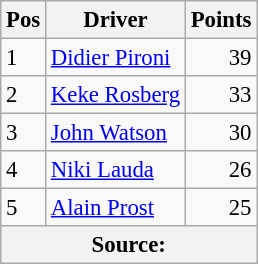<table class="wikitable" style="font-size: 95%;">
<tr>
<th>Pos</th>
<th>Driver</th>
<th>Points</th>
</tr>
<tr>
<td>1</td>
<td> <a href='#'>Didier Pironi</a></td>
<td align="right">39</td>
</tr>
<tr>
<td>2</td>
<td> <a href='#'>Keke Rosberg</a></td>
<td align="right">33</td>
</tr>
<tr>
<td>3</td>
<td> <a href='#'>John Watson</a></td>
<td align="right">30</td>
</tr>
<tr>
<td>4</td>
<td> <a href='#'>Niki Lauda</a></td>
<td align="right">26</td>
</tr>
<tr>
<td>5</td>
<td> <a href='#'>Alain Prost</a></td>
<td align="right">25</td>
</tr>
<tr>
<th colspan=4>Source: </th>
</tr>
</table>
